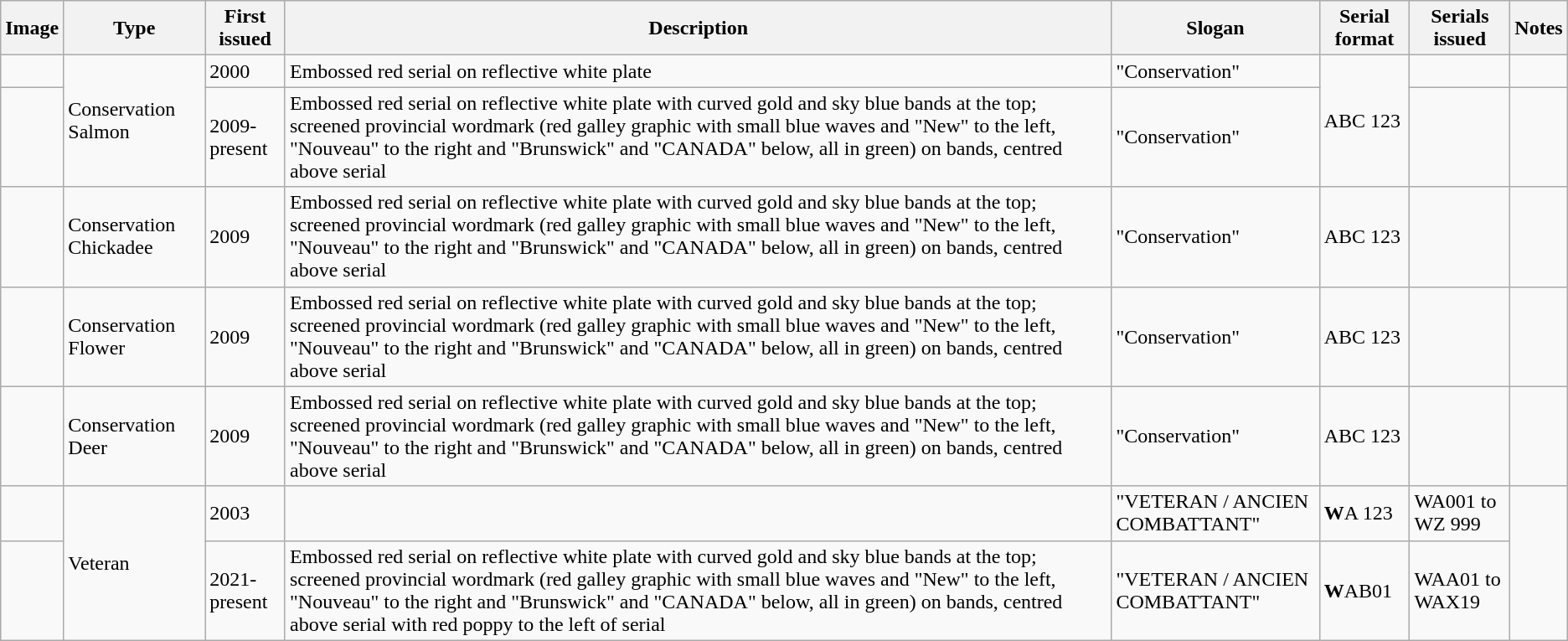<table class="wikitable">
<tr>
<th>Image</th>
<th>Type</th>
<th>First issued</th>
<th>Description</th>
<th>Slogan</th>
<th>Serial format</th>
<th>Serials issued</th>
<th>Notes</th>
</tr>
<tr>
<td></td>
<td rowspan="2">Conservation Salmon</td>
<td>2000</td>
<td>Embossed red serial on reflective white plate</td>
<td>"Conservation"</td>
<td rowspan="2">ABC 123</td>
<td></td>
<td></td>
</tr>
<tr>
<td></td>
<td>2009-present</td>
<td>Embossed red serial on reflective white plate with curved gold and sky blue bands at the top; screened provincial wordmark (red galley graphic with small blue waves and "New" to the left, "Nouveau" to the right and "Brunswick" and "CANADA" below, all in green) on bands, centred above serial</td>
<td>"Conservation"</td>
<td></td>
</tr>
<tr>
<td></td>
<td>Conservation Chickadee</td>
<td>2009</td>
<td>Embossed red serial on reflective white plate with curved gold and sky blue bands at the top; screened provincial wordmark (red galley graphic with small blue waves and "New" to the left, "Nouveau" to the right and "Brunswick" and "CANADA" below, all in green) on bands, centred above serial</td>
<td>"Conservation"</td>
<td>ABC 123</td>
<td></td>
<td></td>
</tr>
<tr>
<td></td>
<td>Conservation Flower</td>
<td>2009</td>
<td>Embossed red serial on reflective white plate with curved gold and sky blue bands at the top; screened provincial wordmark (red galley graphic with small blue waves and "New" to the left, "Nouveau" to the right and "Brunswick" and "CANADA" below, all in green) on bands, centred above serial</td>
<td>"Conservation"</td>
<td>ABC 123</td>
<td></td>
<td></td>
</tr>
<tr>
<td></td>
<td>Conservation Deer</td>
<td>2009</td>
<td>Embossed red serial on reflective white plate with curved gold and sky blue bands at the top; screened provincial wordmark (red galley graphic with small blue waves and "New" to the left, "Nouveau" to the right and "Brunswick" and "CANADA" below, all in green) on bands, centred above serial</td>
<td>"Conservation"</td>
<td>ABC 123</td>
<td></td>
<td></td>
</tr>
<tr>
<td></td>
<td rowspan="2">Veteran</td>
<td>2003</td>
<td></td>
<td>"VETERAN / ANCIEN COMBATTANT"</td>
<td><strong>W</strong>A 123</td>
<td>WA001 to WZ 999</td>
<td rowspan="2"></td>
</tr>
<tr>
<td></td>
<td>2021-present</td>
<td>Embossed red serial on reflective white plate with curved gold and sky blue bands at the top; screened provincial wordmark (red galley graphic with small blue waves and "New" to the left, "Nouveau" to the right and "Brunswick" and "CANADA" below, all in green) on bands, centred above serial with red poppy to the left of serial</td>
<td>"VETERAN / ANCIEN COMBATTANT"</td>
<td><strong>W</strong>AB01</td>
<td>WAA01 to WAX19 </td>
</tr>
</table>
